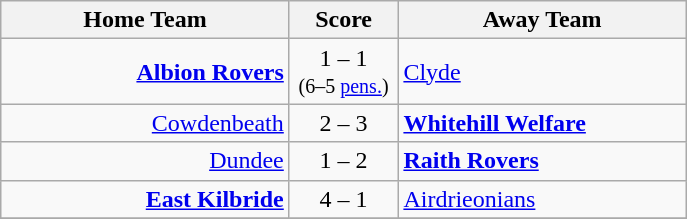<table class="wikitable" style="border-collapse: collapse;">
<tr>
<th align="right" width="185">Home Team</th>
<th align="center" width="65"> Score </th>
<th align="left" width="185">Away Team</th>
</tr>
<tr>
<td style="text-align: right;"><strong><a href='#'>Albion Rovers</a></strong></td>
<td style="text-align: center;">1 – 1 <br><small>(6–5 <a href='#'>pens.</a>)</small></td>
<td style="text-align: left;"><a href='#'>Clyde</a></td>
</tr>
<tr>
<td style="text-align: right;"><a href='#'>Cowdenbeath</a></td>
<td style="text-align: center;">2 – 3</td>
<td style="text-align: left;"><strong><a href='#'>Whitehill Welfare</a></strong></td>
</tr>
<tr>
<td style="text-align: right;"><a href='#'>Dundee</a></td>
<td style="text-align: center;">1 – 2</td>
<td style="text-align: left;"><strong><a href='#'>Raith Rovers</a></strong></td>
</tr>
<tr>
<td style="text-align: right;"><strong><a href='#'>East Kilbride</a></strong></td>
<td style="text-align: center;">4 – 1</td>
<td style="text-align: left;"><a href='#'>Airdrieonians</a></td>
</tr>
<tr>
</tr>
</table>
